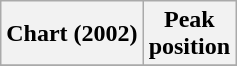<table class="wikitable plainrowheaders" style="text-align:center">
<tr>
<th>Chart (2002)</th>
<th>Peak<br>position</th>
</tr>
<tr>
</tr>
</table>
